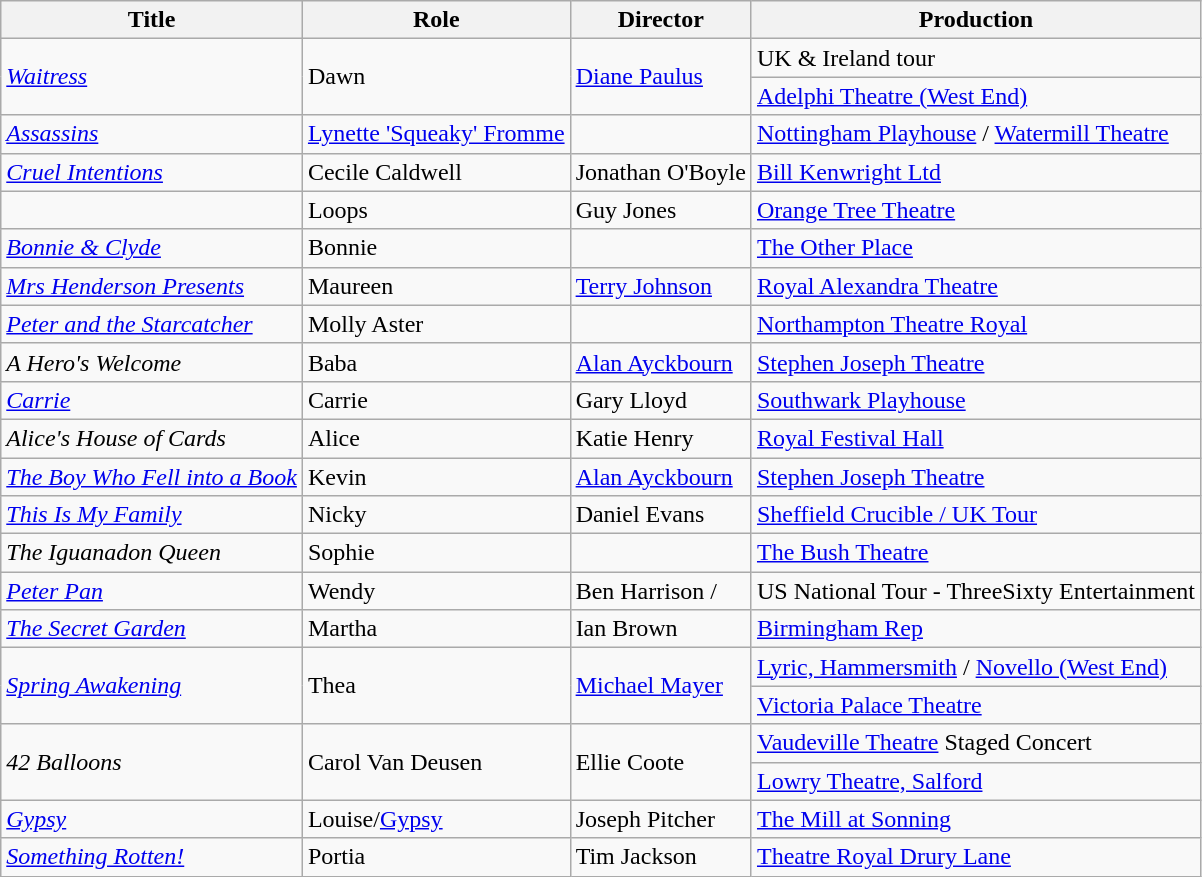<table class="wikitable">
<tr>
<th>Title</th>
<th>Role</th>
<th>Director</th>
<th>Production</th>
</tr>
<tr>
<td rowspan=2><em><a href='#'>Waitress</a></em></td>
<td rowspan=2>Dawn</td>
<td rowspan=2><a href='#'>Diane Paulus</a></td>
<td>UK & Ireland tour</td>
</tr>
<tr>
<td><a href='#'>Adelphi Theatre (West End)</a></td>
</tr>
<tr>
<td><em><a href='#'>Assassins</a></em></td>
<td><a href='#'>Lynette 'Squeaky' Fromme</a></td>
<td></td>
<td><a href='#'>Nottingham Playhouse</a> / <a href='#'>Watermill Theatre</a></td>
</tr>
<tr>
<td><em><a href='#'>Cruel Intentions</a></em></td>
<td>Cecile Caldwell</td>
<td>Jonathan O'Boyle</td>
<td><a href='#'>Bill Kenwright Ltd</a></td>
</tr>
<tr>
<td><em></em></td>
<td>Loops</td>
<td>Guy Jones</td>
<td><a href='#'>Orange Tree Theatre</a></td>
</tr>
<tr>
<td><em><a href='#'>Bonnie & Clyde</a></em></td>
<td>Bonnie</td>
<td></td>
<td><a href='#'>The Other Place</a></td>
</tr>
<tr>
<td><em><a href='#'>Mrs Henderson Presents</a></em></td>
<td>Maureen</td>
<td><a href='#'>Terry Johnson</a></td>
<td><a href='#'>Royal Alexandra Theatre</a></td>
</tr>
<tr>
<td><em><a href='#'>Peter and the Starcatcher</a></em></td>
<td>Molly Aster</td>
<td></td>
<td><a href='#'>Northampton Theatre Royal</a></td>
</tr>
<tr>
<td><em>A Hero's Welcome</em></td>
<td>Baba</td>
<td><a href='#'>Alan Ayckbourn</a></td>
<td><a href='#'>Stephen Joseph Theatre</a></td>
</tr>
<tr>
<td><em><a href='#'>Carrie</a></em></td>
<td>Carrie</td>
<td>Gary Lloyd</td>
<td><a href='#'>Southwark Playhouse</a></td>
</tr>
<tr>
<td><em>Alice's House of Cards</em></td>
<td>Alice</td>
<td>Katie Henry</td>
<td><a href='#'>Royal Festival Hall</a></td>
</tr>
<tr>
<td><em><a href='#'>The Boy Who Fell into a Book</a></em></td>
<td>Kevin</td>
<td><a href='#'>Alan Ayckbourn</a></td>
<td><a href='#'>Stephen Joseph Theatre</a></td>
</tr>
<tr>
<td><em><a href='#'>This Is My Family</a></em></td>
<td>Nicky</td>
<td>Daniel Evans</td>
<td><a href='#'>Sheffield Crucible / UK Tour</a></td>
</tr>
<tr>
<td><em>The Iguanadon Queen</em></td>
<td>Sophie</td>
<td></td>
<td><a href='#'>The Bush Theatre</a></td>
</tr>
<tr>
<td><em><a href='#'>Peter Pan</a></em></td>
<td>Wendy</td>
<td>Ben Harrison / </td>
<td>US National Tour - ThreeSixty Entertainment</td>
</tr>
<tr>
<td><em><a href='#'>The Secret Garden</a></em></td>
<td>Martha</td>
<td>Ian Brown</td>
<td><a href='#'>Birmingham Rep</a></td>
</tr>
<tr>
<td rowspan=2><em><a href='#'>Spring Awakening</a></em></td>
<td rowspan=2>Thea</td>
<td rowspan=2><a href='#'>Michael Mayer</a></td>
<td><a href='#'>Lyric, Hammersmith</a> / <a href='#'>Novello (West End)</a></td>
</tr>
<tr>
<td><a href='#'>Victoria Palace Theatre</a></td>
</tr>
<tr>
<td rowspan=2><em>42 Balloons</em></td>
<td rowspan=2>Carol Van Deusen</td>
<td rowspan=2>Ellie Coote</td>
<td><a href='#'>Vaudeville Theatre</a> Staged Concert</td>
</tr>
<tr>
<td><a href='#'>Lowry Theatre, Salford</a></td>
</tr>
<tr>
<td><em><a href='#'>Gypsy</a> </em></td>
<td>Louise/<a href='#'>Gypsy</a></td>
<td>Joseph Pitcher</td>
<td><a href='#'>The Mill at Sonning</a></td>
</tr>
<tr>
<td><em><a href='#'>Something Rotten!</a></em></td>
<td>Portia</td>
<td>Tim Jackson</td>
<td><a href='#'>Theatre Royal Drury Lane</a></td>
</tr>
</table>
